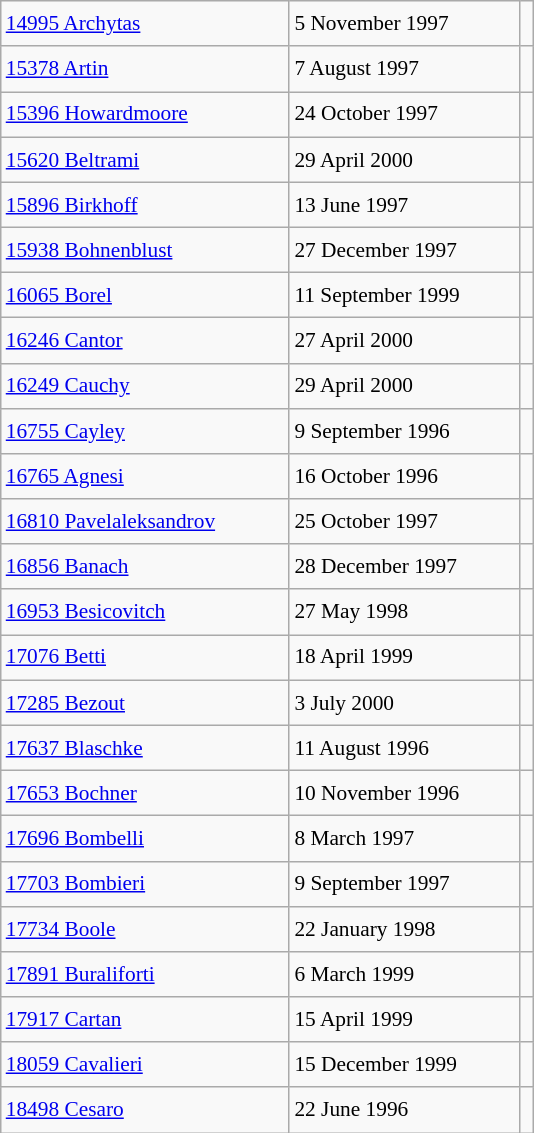<table class="wikitable" style="font-size: 89%; float: left; width: 25em; margin-right: 1em; line-height: 1.65em">
<tr>
<td><a href='#'>14995 Archytas</a></td>
<td>5 November 1997</td>
<td></td>
</tr>
<tr>
<td><a href='#'>15378 Artin</a></td>
<td>7 August 1997</td>
<td></td>
</tr>
<tr>
<td><a href='#'>15396 Howardmoore</a></td>
<td>24 October 1997</td>
<td></td>
</tr>
<tr>
<td><a href='#'>15620 Beltrami</a></td>
<td>29 April 2000</td>
<td></td>
</tr>
<tr>
<td><a href='#'>15896 Birkhoff</a></td>
<td>13 June 1997</td>
<td></td>
</tr>
<tr>
<td><a href='#'>15938 Bohnenblust</a></td>
<td>27 December 1997</td>
<td></td>
</tr>
<tr>
<td><a href='#'>16065 Borel</a></td>
<td>11 September 1999</td>
<td></td>
</tr>
<tr>
<td><a href='#'>16246 Cantor</a></td>
<td>27 April 2000</td>
<td></td>
</tr>
<tr>
<td><a href='#'>16249 Cauchy</a></td>
<td>29 April 2000</td>
<td></td>
</tr>
<tr>
<td><a href='#'>16755 Cayley</a></td>
<td>9 September 1996</td>
<td></td>
</tr>
<tr>
<td><a href='#'>16765 Agnesi</a></td>
<td>16 October 1996</td>
<td></td>
</tr>
<tr>
<td><a href='#'>16810 Pavelaleksandrov</a></td>
<td>25 October 1997</td>
<td></td>
</tr>
<tr>
<td><a href='#'>16856 Banach</a></td>
<td>28 December 1997</td>
<td></td>
</tr>
<tr>
<td><a href='#'>16953 Besicovitch</a></td>
<td>27 May 1998</td>
<td></td>
</tr>
<tr>
<td><a href='#'>17076 Betti</a></td>
<td>18 April 1999</td>
<td></td>
</tr>
<tr>
<td><a href='#'>17285 Bezout</a></td>
<td>3 July 2000</td>
<td></td>
</tr>
<tr>
<td><a href='#'>17637 Blaschke</a></td>
<td>11 August 1996</td>
<td></td>
</tr>
<tr>
<td><a href='#'>17653 Bochner</a></td>
<td>10 November 1996</td>
<td></td>
</tr>
<tr>
<td><a href='#'>17696 Bombelli</a></td>
<td>8 March 1997</td>
<td></td>
</tr>
<tr>
<td><a href='#'>17703 Bombieri</a></td>
<td>9 September 1997</td>
<td></td>
</tr>
<tr>
<td><a href='#'>17734 Boole</a></td>
<td>22 January 1998</td>
<td></td>
</tr>
<tr>
<td><a href='#'>17891 Buraliforti</a></td>
<td>6 March 1999</td>
<td></td>
</tr>
<tr>
<td><a href='#'>17917 Cartan</a></td>
<td>15 April 1999</td>
<td></td>
</tr>
<tr>
<td><a href='#'>18059 Cavalieri</a></td>
<td>15 December 1999</td>
<td></td>
</tr>
<tr>
<td><a href='#'>18498 Cesaro</a></td>
<td>22 June 1996</td>
<td></td>
</tr>
</table>
